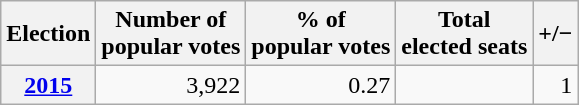<table class="wikitable" style="text-align: right;">
<tr align=center>
<th>Election</th>
<th>Number of<br>popular votes</th>
<th>% of<br>popular votes</th>
<th>Total<br>elected seats</th>
<th>+/−</th>
</tr>
<tr>
<th><a href='#'>2015</a></th>
<td>3,922</td>
<td>0.27</td>
<td></td>
<td>1</td>
</tr>
</table>
